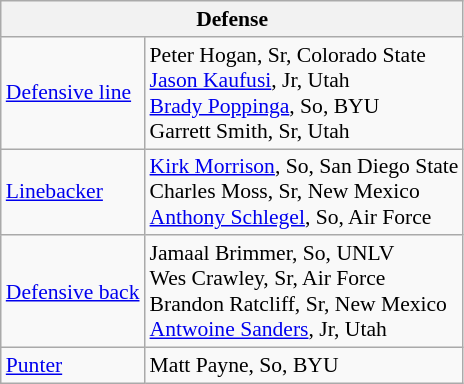<table class="wikitable" style="font-size: 90%;">
<tr>
<th colspan="2">Defense</th>
</tr>
<tr>
<td><a href='#'>Defensive line</a></td>
<td>Peter Hogan, Sr, Colorado State<br><a href='#'>Jason Kaufusi</a>, Jr, Utah<br><a href='#'>Brady Poppinga</a>, So, BYU<br>Garrett Smith, Sr, Utah</td>
</tr>
<tr>
<td><a href='#'>Linebacker</a></td>
<td><a href='#'>Kirk Morrison</a>, So, San Diego State<br>Charles Moss, Sr, New Mexico<br><a href='#'>Anthony Schlegel</a>, So, Air Force</td>
</tr>
<tr>
<td><a href='#'>Defensive back</a></td>
<td>Jamaal Brimmer, So, UNLV<br>Wes Crawley, Sr, Air Force<br>Brandon Ratcliff, Sr, New Mexico<br><a href='#'>Antwoine Sanders</a>, Jr, Utah</td>
</tr>
<tr>
<td><a href='#'>Punter</a></td>
<td>Matt Payne, So, BYU</td>
</tr>
</table>
